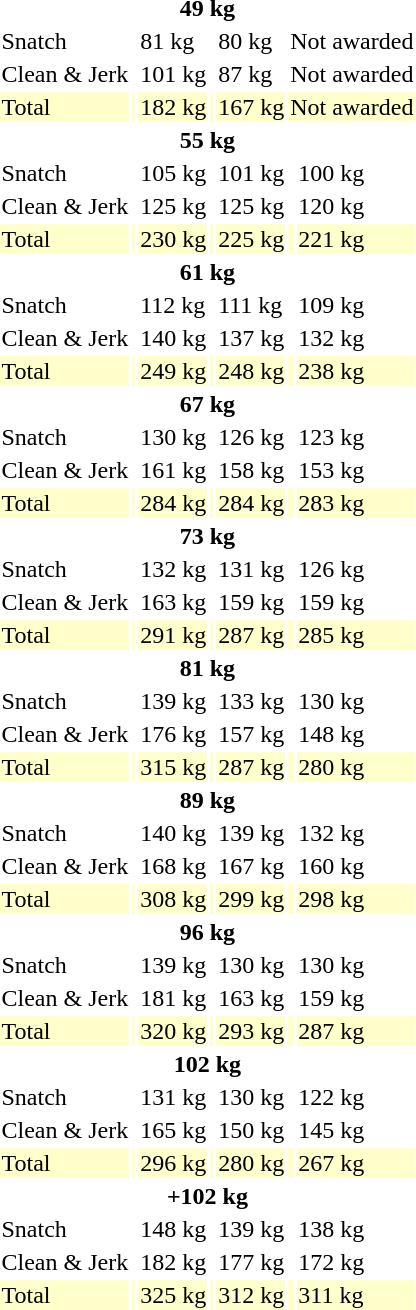<table>
<tr>
<th colspan=7>49 kg</th>
</tr>
<tr>
<td>Snatch</td>
<td></td>
<td>81 kg</td>
<td></td>
<td>80 kg</td>
<td colspan=2>Not awarded</td>
</tr>
<tr>
<td>Clean & Jerk</td>
<td></td>
<td>101 kg</td>
<td></td>
<td>87 kg</td>
<td colspan=2>Not awarded</td>
</tr>
<tr bgcolor=ffffcc>
<td>Total</td>
<td></td>
<td>182 kg</td>
<td></td>
<td>167 kg</td>
<td colspan=2>Not awarded</td>
</tr>
<tr>
<th colspan=7>55 kg</th>
</tr>
<tr>
<td>Snatch</td>
<td></td>
<td>105 kg</td>
<td></td>
<td>101 kg</td>
<td></td>
<td>100 kg</td>
</tr>
<tr>
<td>Clean & Jerk</td>
<td></td>
<td>125 kg</td>
<td></td>
<td>125 kg</td>
<td></td>
<td>120 kg</td>
</tr>
<tr bgcolor=ffffcc>
<td>Total</td>
<td></td>
<td>230 kg</td>
<td></td>
<td>225 kg</td>
<td></td>
<td>221 kg</td>
</tr>
<tr>
<th colspan=7>61 kg</th>
</tr>
<tr>
<td>Snatch</td>
<td></td>
<td>112 kg</td>
<td></td>
<td>111 kg</td>
<td></td>
<td>109 kg</td>
</tr>
<tr>
<td>Clean & Jerk</td>
<td></td>
<td>140 kg</td>
<td></td>
<td>137 kg</td>
<td></td>
<td>132 kg</td>
</tr>
<tr bgcolor=ffffcc>
<td>Total</td>
<td></td>
<td>249 kg</td>
<td></td>
<td>248 kg</td>
<td></td>
<td>238 kg</td>
</tr>
<tr>
<th colspan=7>67 kg</th>
</tr>
<tr>
<td>Snatch</td>
<td></td>
<td>130 kg</td>
<td></td>
<td>126 kg</td>
<td></td>
<td>123 kg</td>
</tr>
<tr>
<td>Clean & Jerk</td>
<td></td>
<td>161 kg</td>
<td></td>
<td>158 kg</td>
<td></td>
<td>153 kg</td>
</tr>
<tr bgcolor=ffffcc>
<td>Total</td>
<td></td>
<td>284 kg</td>
<td></td>
<td>284 kg</td>
<td></td>
<td>283 kg</td>
</tr>
<tr>
<th colspan=7>73 kg</th>
</tr>
<tr>
<td>Snatch</td>
<td></td>
<td>132 kg</td>
<td></td>
<td>131 kg</td>
<td></td>
<td>126 kg</td>
</tr>
<tr>
<td>Clean & Jerk</td>
<td></td>
<td>163 kg</td>
<td></td>
<td>159 kg</td>
<td></td>
<td>159 kg</td>
</tr>
<tr bgcolor=ffffcc>
<td>Total</td>
<td></td>
<td>291 kg</td>
<td></td>
<td>287 kg</td>
<td></td>
<td>285 kg</td>
</tr>
<tr>
<th colspan=7>81 kg</th>
</tr>
<tr>
<td>Snatch</td>
<td></td>
<td>139 kg</td>
<td></td>
<td>133 kg</td>
<td></td>
<td>130 kg</td>
</tr>
<tr>
<td>Clean & Jerk</td>
<td></td>
<td>176 kg</td>
<td></td>
<td>157 kg</td>
<td></td>
<td>148 kg</td>
</tr>
<tr bgcolor=ffffcc>
<td>Total</td>
<td></td>
<td>315 kg</td>
<td></td>
<td>287 kg</td>
<td></td>
<td>280 kg</td>
</tr>
<tr>
<th colspan=7>89 kg</th>
</tr>
<tr>
<td>Snatch</td>
<td></td>
<td>140 kg</td>
<td></td>
<td>139 kg</td>
<td></td>
<td>132 kg</td>
</tr>
<tr>
<td>Clean & Jerk</td>
<td></td>
<td>168 kg</td>
<td></td>
<td>167 kg</td>
<td></td>
<td>160 kg</td>
</tr>
<tr bgcolor=ffffcc>
<td>Total</td>
<td></td>
<td>308 kg</td>
<td></td>
<td>299 kg</td>
<td></td>
<td>298 kg</td>
</tr>
<tr>
<th colspan=7>96 kg</th>
</tr>
<tr>
<td>Snatch</td>
<td></td>
<td>139 kg</td>
<td></td>
<td>130 kg</td>
<td></td>
<td>130 kg</td>
</tr>
<tr>
<td>Clean & Jerk</td>
<td></td>
<td>181 kg</td>
<td></td>
<td>163 kg</td>
<td></td>
<td>159 kg</td>
</tr>
<tr bgcolor=ffffcc>
<td>Total</td>
<td></td>
<td>320 kg</td>
<td></td>
<td>293 kg</td>
<td></td>
<td>287 kg</td>
</tr>
<tr>
<th colspan=7>102 kg</th>
</tr>
<tr>
<td>Snatch</td>
<td></td>
<td>131 kg</td>
<td></td>
<td>130 kg</td>
<td></td>
<td>122 kg</td>
</tr>
<tr>
<td>Clean & Jerk</td>
<td></td>
<td>165 kg</td>
<td></td>
<td>150 kg</td>
<td></td>
<td>145 kg</td>
</tr>
<tr bgcolor=ffffcc>
<td>Total</td>
<td></td>
<td>296 kg</td>
<td></td>
<td>280 kg</td>
<td></td>
<td>267 kg</td>
</tr>
<tr>
<th colspan=7>+102 kg</th>
</tr>
<tr>
<td>Snatch</td>
<td></td>
<td>148 kg</td>
<td></td>
<td>139 kg</td>
<td></td>
<td>138 kg</td>
</tr>
<tr>
<td>Clean & Jerk</td>
<td></td>
<td>182 kg</td>
<td></td>
<td>177 kg</td>
<td></td>
<td>172 kg</td>
</tr>
<tr bgcolor=ffffcc>
<td>Total</td>
<td></td>
<td>325 kg</td>
<td></td>
<td>312 kg</td>
<td></td>
<td>311 kg</td>
</tr>
</table>
